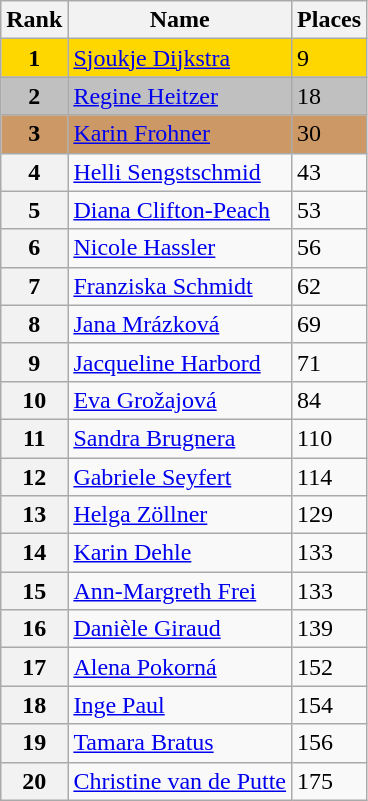<table class="wikitable">
<tr>
<th>Rank</th>
<th>Name</th>
<th>Places</th>
</tr>
<tr bgcolor="gold">
<td align="center"><strong>1</strong></td>
<td> <a href='#'>Sjoukje Dijkstra</a></td>
<td>9</td>
</tr>
<tr bgcolor="silver">
<td align="center"><strong>2</strong></td>
<td> <a href='#'>Regine Heitzer</a></td>
<td>18</td>
</tr>
<tr bgcolor="cc9966">
<td align="center"><strong>3</strong></td>
<td> <a href='#'>Karin Frohner</a></td>
<td>30</td>
</tr>
<tr>
<th>4</th>
<td> <a href='#'>Helli Sengstschmid</a></td>
<td>43</td>
</tr>
<tr>
<th>5</th>
<td> <a href='#'>Diana Clifton-Peach</a></td>
<td>53</td>
</tr>
<tr>
<th>6</th>
<td> <a href='#'>Nicole Hassler</a></td>
<td>56</td>
</tr>
<tr>
<th>7</th>
<td> <a href='#'>Franziska Schmidt</a></td>
<td>62</td>
</tr>
<tr>
<th>8</th>
<td> <a href='#'>Jana Mrázková</a></td>
<td>69</td>
</tr>
<tr>
<th>9</th>
<td> <a href='#'>Jacqueline Harbord</a></td>
<td>71</td>
</tr>
<tr>
<th>10</th>
<td> <a href='#'>Eva Grožajová</a></td>
<td>84</td>
</tr>
<tr>
<th>11</th>
<td> <a href='#'>Sandra Brugnera</a></td>
<td>110</td>
</tr>
<tr>
<th>12</th>
<td> <a href='#'>Gabriele Seyfert</a></td>
<td>114</td>
</tr>
<tr>
<th>13</th>
<td> <a href='#'>Helga Zöllner</a></td>
<td>129</td>
</tr>
<tr>
<th>14</th>
<td> <a href='#'>Karin Dehle</a></td>
<td>133</td>
</tr>
<tr>
<th>15</th>
<td> <a href='#'>Ann-Margreth Frei</a></td>
<td>133</td>
</tr>
<tr>
<th>16</th>
<td> <a href='#'>Danièle Giraud</a></td>
<td>139</td>
</tr>
<tr>
<th>17</th>
<td> <a href='#'>Alena Pokorná</a></td>
<td>152</td>
</tr>
<tr>
<th>18</th>
<td> <a href='#'>Inge Paul</a></td>
<td>154</td>
</tr>
<tr>
<th>19</th>
<td> <a href='#'>Tamara Bratus</a></td>
<td>156</td>
</tr>
<tr>
<th>20</th>
<td> <a href='#'>Christine van de Putte</a></td>
<td>175</td>
</tr>
</table>
